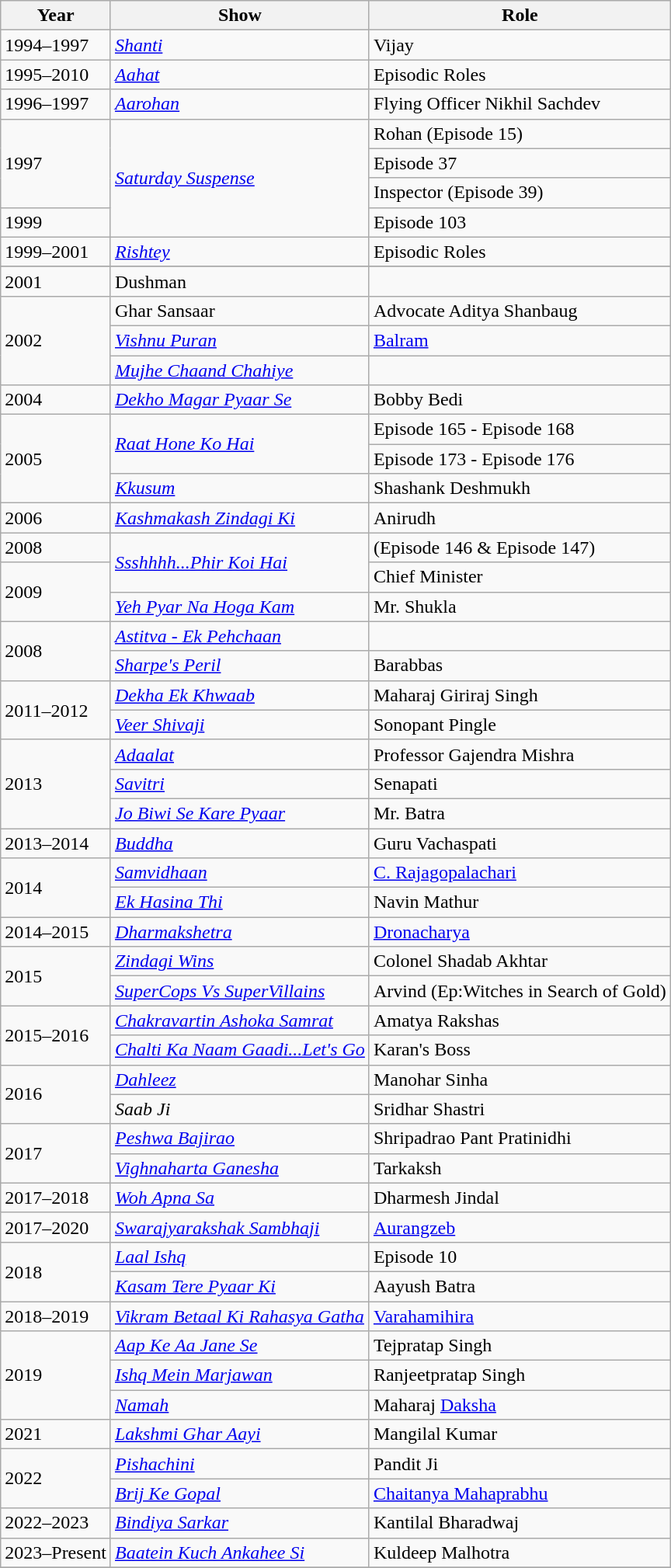<table class="wikitable sortable">
<tr>
<th>Year</th>
<th>Show</th>
<th>Role</th>
</tr>
<tr>
<td>1994–1997</td>
<td><em><a href='#'>Shanti</a></em></td>
<td>Vijay</td>
</tr>
<tr>
<td>1995–2010</td>
<td><em><a href='#'>Aahat</a></em></td>
<td>Episodic Roles</td>
</tr>
<tr>
<td>1996–1997</td>
<td><em><a href='#'>Aarohan</a></em></td>
<td>Flying Officer Nikhil Sachdev</td>
</tr>
<tr>
<td rowspan="3">1997</td>
<td rowspan="4"><em><a href='#'>Saturday Suspense</a></em></td>
<td>Rohan (Episode 15)</td>
</tr>
<tr>
<td>Episode 37</td>
</tr>
<tr>
<td>Inspector (Episode 39)</td>
</tr>
<tr>
<td>1999</td>
<td>Episode 103</td>
</tr>
<tr>
<td>1999–2001</td>
<td><em><a href='#'>Rishtey</a></em></td>
<td>Episodic Roles</td>
</tr>
<tr>
</tr>
<tr>
<td>2001</td>
<td>Dushman</td>
<td></td>
</tr>
<tr>
<td rowspan="3">2002</td>
<td>Ghar Sansaar</td>
<td>Advocate Aditya Shanbaug</td>
</tr>
<tr>
<td><em><a href='#'>Vishnu Puran</a></em></td>
<td><a href='#'>Balram</a></td>
</tr>
<tr>
<td><em><a href='#'>Mujhe Chaand Chahiye</a></em></td>
<td></td>
</tr>
<tr>
<td>2004</td>
<td><em><a href='#'>Dekho Magar Pyaar Se</a></em></td>
<td>Bobby Bedi</td>
</tr>
<tr>
<td rowspan="3">2005</td>
<td rowspan="2"><em><a href='#'>Raat Hone Ko Hai</a></em></td>
<td>Episode 165 - Episode 168</td>
</tr>
<tr>
<td>Episode 173 - Episode 176</td>
</tr>
<tr>
<td><em><a href='#'>Kkusum</a></em></td>
<td>Shashank Deshmukh</td>
</tr>
<tr>
<td>2006</td>
<td><em><a href='#'>Kashmakash Zindagi Ki</a></em></td>
<td>Anirudh</td>
</tr>
<tr>
<td>2008</td>
<td rowspan="2"><em><a href='#'>Ssshhhh...Phir Koi Hai</a></em></td>
<td>(Episode 146 & Episode 147)</td>
</tr>
<tr>
<td rowspan="2">2009</td>
<td>Chief Minister</td>
</tr>
<tr>
<td><em><a href='#'>Yeh Pyar Na Hoga Kam</a></em></td>
<td>Mr. Shukla</td>
</tr>
<tr>
<td rowspan="2">2008</td>
<td><em><a href='#'>Astitva - Ek Pehchaan</a></em></td>
<td></td>
</tr>
<tr>
<td><em><a href='#'>Sharpe's Peril</a></em></td>
<td>Barabbas</td>
</tr>
<tr>
<td rowspan="2">2011–2012</td>
<td><em><a href='#'>Dekha Ek Khwaab</a></em></td>
<td>Maharaj Giriraj Singh</td>
</tr>
<tr>
<td><em><a href='#'>Veer Shivaji</a></em></td>
<td>Sonopant Pingle</td>
</tr>
<tr>
<td rowspan="3">2013</td>
<td><em><a href='#'>Adaalat</a></em></td>
<td>Professor Gajendra Mishra</td>
</tr>
<tr>
<td><em><a href='#'>Savitri</a></em></td>
<td>Senapati</td>
</tr>
<tr>
<td><em><a href='#'>Jo Biwi Se Kare Pyaar</a></em></td>
<td>Mr. Batra</td>
</tr>
<tr>
<td>2013–2014</td>
<td><em><a href='#'>Buddha</a></em></td>
<td>Guru Vachaspati</td>
</tr>
<tr>
<td rowspan="2">2014</td>
<td><em><a href='#'>Samvidhaan</a></em></td>
<td><a href='#'>C. Rajagopalachari</a></td>
</tr>
<tr>
<td><em><a href='#'>Ek Hasina Thi</a></em></td>
<td>Navin Mathur</td>
</tr>
<tr>
<td>2014–2015</td>
<td><em><a href='#'>Dharmakshetra</a></em></td>
<td><a href='#'>Dronacharya</a></td>
</tr>
<tr>
<td rowspan="2">2015</td>
<td><em><a href='#'>Zindagi Wins</a></em></td>
<td>Colonel Shadab Akhtar</td>
</tr>
<tr>
<td><em><a href='#'>SuperCops Vs SuperVillains</a></em></td>
<td>Arvind (Ep:Witches in Search of Gold)</td>
</tr>
<tr>
<td rowspan="2">2015–2016</td>
<td><em><a href='#'>Chakravartin Ashoka Samrat</a></em></td>
<td>Amatya Rakshas</td>
</tr>
<tr>
<td><em><a href='#'>Chalti Ka Naam Gaadi...Let's Go</a></em></td>
<td>Karan's Boss</td>
</tr>
<tr>
<td rowspan="2">2016</td>
<td><em><a href='#'>Dahleez</a></em></td>
<td>Manohar Sinha</td>
</tr>
<tr>
<td><em>Saab Ji</em></td>
<td>Sridhar Shastri</td>
</tr>
<tr>
<td rowspan="2">2017</td>
<td><em><a href='#'>Peshwa Bajirao</a></em></td>
<td>Shripadrao Pant Pratinidhi</td>
</tr>
<tr>
<td><em><a href='#'>Vighnaharta Ganesha</a></em></td>
<td>Tarkaksh</td>
</tr>
<tr>
<td>2017–2018</td>
<td><em><a href='#'>Woh Apna Sa</a></em></td>
<td>Dharmesh Jindal</td>
</tr>
<tr>
<td>2017–2020</td>
<td><em><a href='#'>Swarajyarakshak Sambhaji</a></em></td>
<td><a href='#'>Aurangzeb</a></td>
</tr>
<tr>
<td rowspan="2">2018</td>
<td><em><a href='#'>Laal Ishq</a></em></td>
<td>Episode 10</td>
</tr>
<tr>
<td><em><a href='#'>Kasam Tere Pyaar Ki</a></em></td>
<td>Aayush Batra</td>
</tr>
<tr>
<td>2018–2019</td>
<td><em><a href='#'>Vikram Betaal Ki Rahasya Gatha</a></em></td>
<td><a href='#'>Varahamihira</a></td>
</tr>
<tr>
<td rowspan="3">2019</td>
<td><em><a href='#'>Aap Ke Aa Jane Se</a></em></td>
<td>Tejpratap Singh</td>
</tr>
<tr>
<td><em><a href='#'>Ishq Mein Marjawan</a></em></td>
<td>Ranjeetpratap Singh</td>
</tr>
<tr>
<td><em><a href='#'>Namah</a></em></td>
<td>Maharaj <a href='#'>Daksha</a></td>
</tr>
<tr>
<td>2021</td>
<td><em><a href='#'>Lakshmi Ghar Aayi</a></em></td>
<td>Mangilal Kumar</td>
</tr>
<tr>
<td rowspan="2">2022</td>
<td><em><a href='#'>Pishachini</a></em></td>
<td>Pandit Ji</td>
</tr>
<tr>
<td><em><a href='#'>Brij Ke Gopal</a></em></td>
<td><a href='#'>Chaitanya Mahaprabhu</a></td>
</tr>
<tr>
<td>2022–2023</td>
<td><em><a href='#'>Bindiya Sarkar</a></em></td>
<td>Kantilal Bharadwaj</td>
</tr>
<tr>
<td>2023–Present</td>
<td><em><a href='#'>Baatein Kuch Ankahee Si</a></em></td>
<td>Kuldeep Malhotra</td>
</tr>
<tr>
</tr>
</table>
